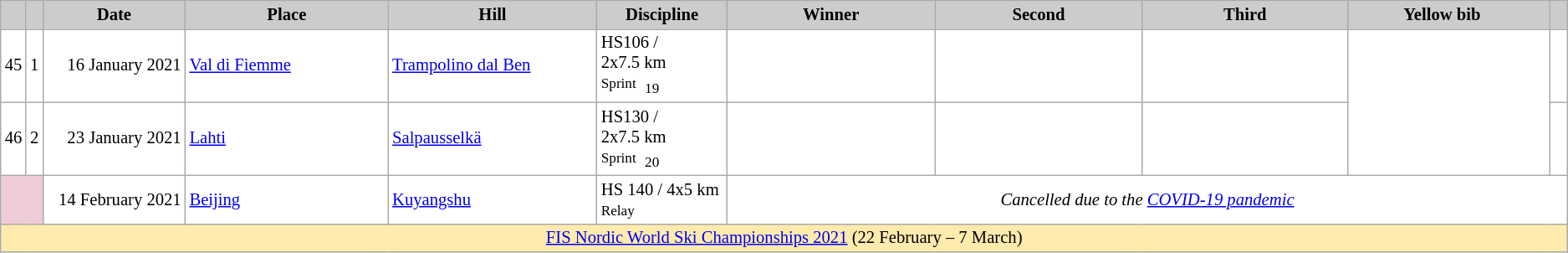<table class="wikitable plainrowheaders" style="background:#fff; font-size:86%; line-height:16px; border:grey solid 1px; border-collapse:collapse;">
<tr>
<th scope="col" style="background:#ccc; width=20 px;"></th>
<th scope="col" style="background:#ccc; width=30 px;"></th>
<th scope="col" style="background:#ccc; width:120px;">Date</th>
<th scope="col" style="background:#ccc; width:180px;">Place</th>
<th scope="col" style="background:#ccc; width:180px;">Hill</th>
<th scope="col" style="background:#ccc; width:106px;">Discipline</th>
<th scope="col" style="background:#ccc; width:185px;">Winner</th>
<th scope="col" style="background:#ccc; width:185px;">Second</th>
<th scope="col" style="background:#ccc; width:185px;">Third</th>
<th scope="col" style="background:#ccc; width:180px;">Yellow bib <strong><span>  </span></strong></th>
<th scope="col" style="background:#ccc; width:10px;"></th>
</tr>
<tr>
<td align="center">45</td>
<td align="center">1</td>
<td align="right">16 January 2021</td>
<td> <a href='#'>Val di Fiemme</a></td>
<td><a href='#'>Trampolino dal Ben</a></td>
<td>HS106 / 2x7.5 km  <br><small>Sprint</small>  <sub>19</sub></td>
<td></td>
<td></td>
<td></td>
<td rowspan=2></td>
<td></td>
</tr>
<tr>
<td align="center">46</td>
<td align="center">2</td>
<td align="right">23 January 2021</td>
<td> <a href='#'>Lahti</a></td>
<td><a href='#'>Salpausselkä</a></td>
<td>HS130 / 2x7.5 km  <br><small>Sprint</small>  <sub>20</sub></td>
<td></td>
<td></td>
<td></td>
<td></td>
</tr>
<tr>
<td colspan="2" bgcolor="EDCCD5"></td>
<td align="right">14 February 2021</td>
<td> <a href='#'>Beijing</a></td>
<td><a href='#'>Kuyangshu</a></td>
<td>HS 140 / 4x5 km <br><small>Relay</small></td>
<td align="center" colspan="5"><em>Cancelled due to the <a href='#'>COVID-19 pandemic</a></em></td>
</tr>
<tr style="background:#FFEBAD">
<td colspan="11" align="center"><a href='#'>FIS Nordic World Ski Championships 2021</a> (22 February – 7 March)</td>
</tr>
</table>
